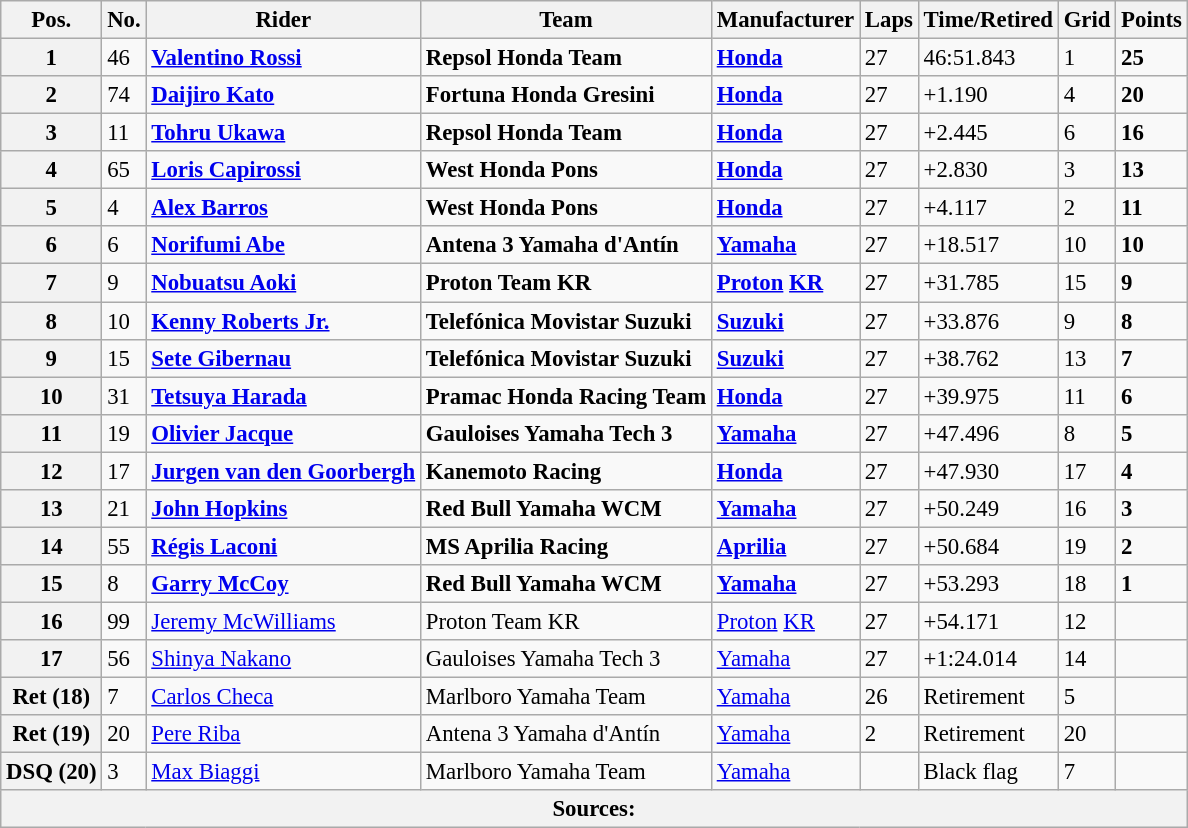<table class="wikitable" style="font-size: 95%;">
<tr>
<th>Pos.</th>
<th>No.</th>
<th>Rider</th>
<th>Team</th>
<th>Manufacturer</th>
<th>Laps</th>
<th>Time/Retired</th>
<th>Grid</th>
<th>Points</th>
</tr>
<tr>
<th>1</th>
<td>46</td>
<td> <strong><a href='#'>Valentino Rossi</a></strong></td>
<td><strong>Repsol Honda Team</strong></td>
<td><strong><a href='#'>Honda</a></strong></td>
<td>27</td>
<td>46:51.843</td>
<td>1</td>
<td><strong>25</strong></td>
</tr>
<tr>
<th>2</th>
<td>74</td>
<td> <strong><a href='#'>Daijiro Kato</a></strong></td>
<td><strong>Fortuna Honda Gresini</strong></td>
<td><strong><a href='#'>Honda</a></strong></td>
<td>27</td>
<td>+1.190</td>
<td>4</td>
<td><strong>20</strong></td>
</tr>
<tr>
<th>3</th>
<td>11</td>
<td> <strong><a href='#'>Tohru Ukawa</a></strong></td>
<td><strong>Repsol Honda Team</strong></td>
<td><strong><a href='#'>Honda</a></strong></td>
<td>27</td>
<td>+2.445</td>
<td>6</td>
<td><strong>16</strong></td>
</tr>
<tr>
<th>4</th>
<td>65</td>
<td> <strong><a href='#'>Loris Capirossi</a></strong></td>
<td><strong>West Honda Pons</strong></td>
<td><strong><a href='#'>Honda</a></strong></td>
<td>27</td>
<td>+2.830</td>
<td>3</td>
<td><strong>13</strong></td>
</tr>
<tr>
<th>5</th>
<td>4</td>
<td> <strong><a href='#'>Alex Barros</a></strong></td>
<td><strong>West Honda Pons</strong></td>
<td><strong><a href='#'>Honda</a></strong></td>
<td>27</td>
<td>+4.117</td>
<td>2</td>
<td><strong>11</strong></td>
</tr>
<tr>
<th>6</th>
<td>6</td>
<td> <strong><a href='#'>Norifumi Abe</a></strong></td>
<td><strong>Antena 3 Yamaha d'Antín</strong></td>
<td><strong><a href='#'>Yamaha</a></strong></td>
<td>27</td>
<td>+18.517</td>
<td>10</td>
<td><strong>10</strong></td>
</tr>
<tr>
<th>7</th>
<td>9</td>
<td> <strong><a href='#'>Nobuatsu Aoki</a></strong></td>
<td><strong>Proton Team KR</strong></td>
<td><strong><a href='#'>Proton</a> <a href='#'>KR</a></strong></td>
<td>27</td>
<td>+31.785</td>
<td>15</td>
<td><strong>9</strong></td>
</tr>
<tr>
<th>8</th>
<td>10</td>
<td> <strong><a href='#'>Kenny Roberts Jr.</a></strong></td>
<td><strong>Telefónica Movistar Suzuki</strong></td>
<td><strong><a href='#'>Suzuki</a></strong></td>
<td>27</td>
<td>+33.876</td>
<td>9</td>
<td><strong>8</strong></td>
</tr>
<tr>
<th>9</th>
<td>15</td>
<td> <strong><a href='#'>Sete Gibernau</a></strong></td>
<td><strong>Telefónica Movistar Suzuki</strong></td>
<td><strong><a href='#'>Suzuki</a></strong></td>
<td>27</td>
<td>+38.762</td>
<td>13</td>
<td><strong>7</strong></td>
</tr>
<tr>
<th>10</th>
<td>31</td>
<td> <strong><a href='#'>Tetsuya Harada</a></strong></td>
<td><strong>Pramac Honda Racing Team</strong></td>
<td><strong><a href='#'>Honda</a></strong></td>
<td>27</td>
<td>+39.975</td>
<td>11</td>
<td><strong>6</strong></td>
</tr>
<tr>
<th>11</th>
<td>19</td>
<td> <strong><a href='#'>Olivier Jacque</a></strong></td>
<td><strong>Gauloises Yamaha Tech 3</strong></td>
<td><strong><a href='#'>Yamaha</a></strong></td>
<td>27</td>
<td>+47.496</td>
<td>8</td>
<td><strong>5</strong></td>
</tr>
<tr>
<th>12</th>
<td>17</td>
<td> <strong><a href='#'>Jurgen van den Goorbergh</a></strong></td>
<td><strong>Kanemoto Racing</strong></td>
<td><strong><a href='#'>Honda</a></strong></td>
<td>27</td>
<td>+47.930</td>
<td>17</td>
<td><strong>4</strong></td>
</tr>
<tr>
<th>13</th>
<td>21</td>
<td> <strong><a href='#'>John Hopkins</a></strong></td>
<td><strong>Red Bull Yamaha WCM</strong></td>
<td><strong><a href='#'>Yamaha</a></strong></td>
<td>27</td>
<td>+50.249</td>
<td>16</td>
<td><strong>3</strong></td>
</tr>
<tr>
<th>14</th>
<td>55</td>
<td> <strong><a href='#'>Régis Laconi</a></strong></td>
<td><strong>MS Aprilia Racing</strong></td>
<td><strong><a href='#'>Aprilia</a></strong></td>
<td>27</td>
<td>+50.684</td>
<td>19</td>
<td><strong>2</strong></td>
</tr>
<tr>
<th>15</th>
<td>8</td>
<td> <strong><a href='#'>Garry McCoy</a></strong></td>
<td><strong>Red Bull Yamaha WCM</strong></td>
<td><strong><a href='#'>Yamaha</a></strong></td>
<td>27</td>
<td>+53.293</td>
<td>18</td>
<td><strong>1</strong></td>
</tr>
<tr>
<th>16</th>
<td>99</td>
<td> <a href='#'>Jeremy McWilliams</a></td>
<td>Proton Team KR</td>
<td><a href='#'>Proton</a> <a href='#'>KR</a></td>
<td>27</td>
<td>+54.171</td>
<td>12</td>
<td></td>
</tr>
<tr>
<th>17</th>
<td>56</td>
<td> <a href='#'>Shinya Nakano</a></td>
<td>Gauloises Yamaha Tech 3</td>
<td><a href='#'>Yamaha</a></td>
<td>27</td>
<td>+1:24.014</td>
<td>14</td>
<td></td>
</tr>
<tr>
<th>Ret (18)</th>
<td>7</td>
<td> <a href='#'>Carlos Checa</a></td>
<td>Marlboro Yamaha Team</td>
<td><a href='#'>Yamaha</a></td>
<td>26</td>
<td>Retirement</td>
<td>5</td>
<td></td>
</tr>
<tr>
<th>Ret (19)</th>
<td>20</td>
<td> <a href='#'>Pere Riba</a></td>
<td>Antena 3 Yamaha d'Antín</td>
<td><a href='#'>Yamaha</a></td>
<td>2</td>
<td>Retirement</td>
<td>20</td>
<td></td>
</tr>
<tr>
<th>DSQ (20)</th>
<td>3</td>
<td> <a href='#'>Max Biaggi</a></td>
<td>Marlboro Yamaha Team</td>
<td><a href='#'>Yamaha</a></td>
<td></td>
<td>Black flag</td>
<td>7</td>
<td></td>
</tr>
<tr>
<th colspan=9>Sources: </th>
</tr>
</table>
